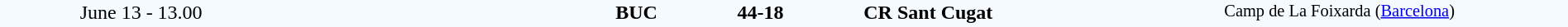<table style="width: 100%; background:#F5FAFF;" cellspacing="0">
<tr>
<td align=center valign=top rowspan=3 width=18%>June 13 - 13.00</td>
</tr>
<tr>
<td width=24% align=right><strong>BUC</strong></td>
<td align=center width=13%><strong>44-18</strong></td>
<td width=23%><strong>CR Sant Cugat</strong></td>
<td style=font-size:85% rowspan=3 valign=top>Camp de La Foixarda (<a href='#'>Barcelona</a>)</td>
</tr>
<tr style=font-size:85%>
<td align=right valign=top></td>
<td align=center></td>
<td valign=top></td>
</tr>
</table>
